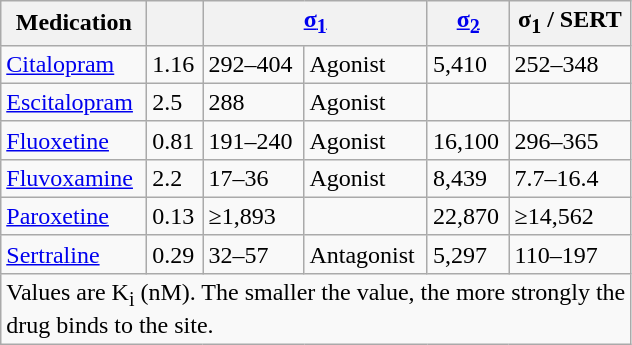<table class="wikitable floatright">
<tr>
<th>Medication</th>
<th></th>
<th colspan="2"><a href='#'>σ<sub>1</sub></a></th>
<th><a href='#'>σ<sub>2</sub></a></th>
<th>σ<sub>1</sub> / SERT</th>
</tr>
<tr>
<td><a href='#'>Citalopram</a></td>
<td>1.16</td>
<td>292–404</td>
<td>Agonist</td>
<td>5,410</td>
<td>252–348</td>
</tr>
<tr>
<td><a href='#'>Escitalopram</a></td>
<td>2.5</td>
<td>288</td>
<td>Agonist</td>
<td></td>
<td></td>
</tr>
<tr>
<td><a href='#'>Fluoxetine</a></td>
<td>0.81</td>
<td>191–240</td>
<td>Agonist</td>
<td>16,100</td>
<td>296–365</td>
</tr>
<tr>
<td><a href='#'>Fluvoxamine</a></td>
<td>2.2</td>
<td>17–36</td>
<td>Agonist</td>
<td>8,439</td>
<td>7.7–16.4</td>
</tr>
<tr>
<td><a href='#'>Paroxetine</a></td>
<td>0.13</td>
<td>≥1,893</td>
<td></td>
<td>22,870</td>
<td>≥14,562</td>
</tr>
<tr>
<td><a href='#'>Sertraline</a></td>
<td>0.29</td>
<td>32–57</td>
<td>Antagonist</td>
<td>5,297</td>
<td>110–197</td>
</tr>
<tr class="sortbottom">
<td colspan="6">Values are K<sub>i</sub> (nM). The smaller the value, the more strongly the<br>drug binds to the site.</td>
</tr>
</table>
